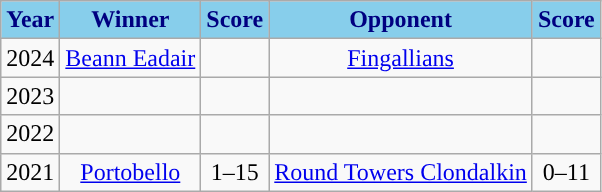<table class="wikitable" style="text-align:center;">
<tr>
<th style="background:skyblue;color:navy;">Year</th>
<th style="background:skyblue;color:navy;">Winner</th>
<th style="background:skyblue;color:navy;">Score</th>
<th style="background:skyblue;color:navy;">Opponent</th>
<th style="background:skyblue;color:navy;">Score</th>
</tr>
<tr>
<td>2024</td>
<td><a href='#'>Beann Eadair</a></td>
<td></td>
<td><a href='#'>Fingallians</a></td>
<td></td>
</tr>
<tr>
<td>2023</td>
<td></td>
<td></td>
<td></td>
<td></td>
</tr>
<tr>
<td>2022</td>
<td></td>
<td></td>
<td></td>
<td></td>
</tr>
<tr>
<td>2021</td>
<td><a href='#'>Portobello</a></td>
<td>1–15</td>
<td><a href='#'>Round Towers Clondalkin</a></td>
<td>0–11</td>
</tr>
</table>
